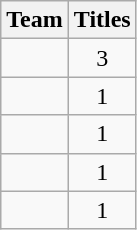<table class="wikitable sortable" style="text-align:center">
<tr>
<th>Team</th>
<th>Titles</th>
</tr>
<tr>
<td style=><strong></strong></td>
<td>3</td>
</tr>
<tr>
<td style=><strong></strong></td>
<td>1</td>
</tr>
<tr>
<td style=><strong></strong></td>
<td>1</td>
</tr>
<tr>
<td style=><strong></strong></td>
<td>1</td>
</tr>
<tr>
<td style=><strong></strong></td>
<td>1</td>
</tr>
</table>
